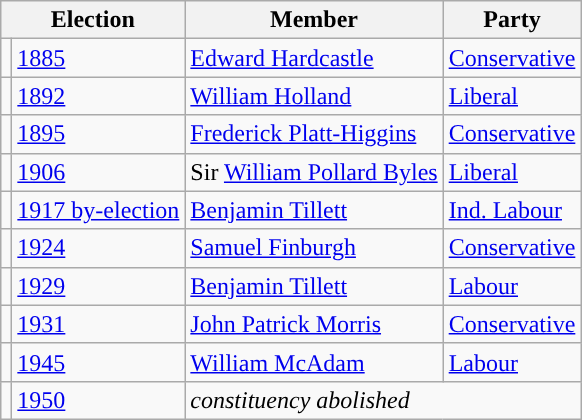<table class="wikitable">
<tr>
<th colspan="2">Election</th>
<th>Member</th>
<th>Party</th>
</tr>
<tr>
<td style="color:inherit;background-color: "></td>
<td><a href='#'>1885</a></td>
<td><a href='#'>Edward Hardcastle</a></td>
<td><a href='#'>Conservative</a></td>
</tr>
<tr>
<td style="color:inherit;background-color: "></td>
<td><a href='#'>1892</a></td>
<td><a href='#'>William Holland</a></td>
<td><a href='#'>Liberal</a></td>
</tr>
<tr>
<td style="color:inherit;background-color: "></td>
<td><a href='#'>1895</a></td>
<td><a href='#'>Frederick Platt-Higgins</a></td>
<td><a href='#'>Conservative</a></td>
</tr>
<tr>
<td style="color:inherit;background-color: "></td>
<td><a href='#'>1906</a></td>
<td>Sir <a href='#'>William Pollard Byles</a></td>
<td><a href='#'>Liberal</a></td>
</tr>
<tr>
<td style="color:inherit;background-color: "></td>
<td><a href='#'>1917 by-election</a></td>
<td><a href='#'>Benjamin Tillett</a></td>
<td><a href='#'>Ind. Labour</a></td>
</tr>
<tr>
<td style="color:inherit;background-color: "></td>
<td><a href='#'>1924</a></td>
<td><a href='#'>Samuel Finburgh</a></td>
<td><a href='#'>Conservative</a></td>
</tr>
<tr>
<td style="color:inherit;background-color: "></td>
<td><a href='#'>1929</a></td>
<td><a href='#'>Benjamin Tillett</a></td>
<td><a href='#'>Labour</a></td>
</tr>
<tr>
<td style="color:inherit;background-color: "></td>
<td><a href='#'>1931</a></td>
<td><a href='#'>John Patrick Morris</a></td>
<td><a href='#'>Conservative</a></td>
</tr>
<tr>
<td style="color:inherit;background-color: "></td>
<td><a href='#'>1945</a></td>
<td><a href='#'>William McAdam</a></td>
<td><a href='#'>Labour</a></td>
</tr>
<tr>
<td></td>
<td><a href='#'>1950</a></td>
<td colspan="2"><em>constituency abolished</em></td>
</tr>
</table>
